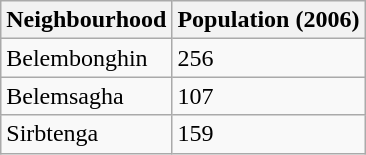<table class="wikitable">
<tr>
<th>Neighbourhood</th>
<th>Population (2006)</th>
</tr>
<tr>
<td>Belembonghin</td>
<td>256</td>
</tr>
<tr>
<td>Belemsagha</td>
<td>107</td>
</tr>
<tr>
<td>Sirbtenga</td>
<td>159</td>
</tr>
</table>
